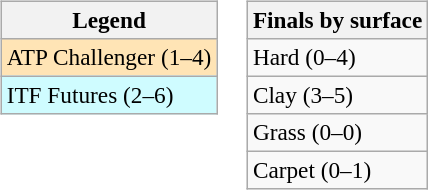<table>
<tr valign=top>
<td><br><table class=wikitable style=font-size:97%>
<tr>
<th>Legend</th>
</tr>
<tr bgcolor=moccasin>
<td>ATP Challenger (1–4)</td>
</tr>
<tr bgcolor=cffcff>
<td>ITF Futures (2–6)</td>
</tr>
</table>
</td>
<td><br><table class=wikitable style=font-size:97%>
<tr>
<th>Finals by surface</th>
</tr>
<tr>
<td>Hard (0–4)</td>
</tr>
<tr>
<td>Clay (3–5)</td>
</tr>
<tr>
<td>Grass (0–0)</td>
</tr>
<tr>
<td>Carpet (0–1)</td>
</tr>
</table>
</td>
</tr>
</table>
